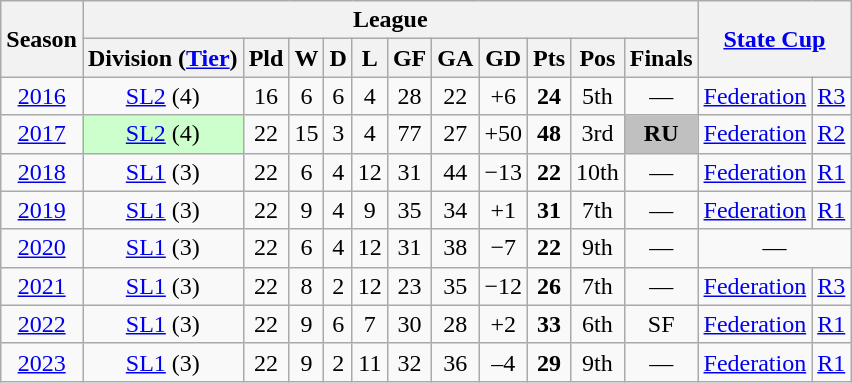<table class="wikitable" style="text-align:center">
<tr>
<th rowspan=2>Season</th>
<th colspan=11>League</th>
<th rowspan=2 colspan=2><a href='#'>State Cup</a></th>
</tr>
<tr>
<th>Division (<a href='#'>Tier</a>)</th>
<th>Pld</th>
<th>W</th>
<th>D</th>
<th>L</th>
<th>GF</th>
<th>GA</th>
<th>GD</th>
<th>Pts</th>
<th>Pos</th>
<th>Finals</th>
</tr>
<tr>
<td><a href='#'>2016</a></td>
<td><a href='#'>SL2</a> (4)</td>
<td>16</td>
<td>6</td>
<td>6</td>
<td>4</td>
<td>28</td>
<td>22</td>
<td>+6</td>
<td><strong>24</strong></td>
<td>5th</td>
<td>—</td>
<td><a href='#'>Federation</a></td>
<td><a href='#'>R3</a></td>
</tr>
<tr>
<td><a href='#'>2017</a></td>
<td bgcolor=#cfc><a href='#'>SL2</a> (4)</td>
<td>22</td>
<td>15</td>
<td>3</td>
<td>4</td>
<td>77</td>
<td>27</td>
<td>+50</td>
<td><strong>48</strong></td>
<td>3rd</td>
<td bgcolor=silver><strong>RU</strong></td>
<td><a href='#'>Federation</a></td>
<td><a href='#'>R2</a></td>
</tr>
<tr>
<td><a href='#'>2018</a></td>
<td><a href='#'>SL1</a> (3)</td>
<td>22</td>
<td>6</td>
<td>4</td>
<td>12</td>
<td>31</td>
<td>44</td>
<td>−13</td>
<td><strong>22</strong></td>
<td>10th</td>
<td>—</td>
<td><a href='#'>Federation</a></td>
<td><a href='#'>R1</a></td>
</tr>
<tr>
<td><a href='#'>2019</a></td>
<td><a href='#'>SL1</a> (3)</td>
<td>22</td>
<td>9</td>
<td>4</td>
<td>9</td>
<td>35</td>
<td>34</td>
<td>+1</td>
<td><strong>31</strong></td>
<td>7th</td>
<td>—</td>
<td><a href='#'>Federation</a></td>
<td><a href='#'>R1</a></td>
</tr>
<tr>
<td><a href='#'>2020</a></td>
<td><a href='#'>SL1</a> (3)</td>
<td>22</td>
<td>6</td>
<td>4</td>
<td>12</td>
<td>31</td>
<td>38</td>
<td>−7</td>
<td><strong>22</strong></td>
<td>9th</td>
<td>—</td>
<td colspan=2>—</td>
</tr>
<tr>
<td><a href='#'>2021</a></td>
<td><a href='#'>SL1</a> (3)</td>
<td>22</td>
<td>8</td>
<td>2</td>
<td>12</td>
<td>23</td>
<td>35</td>
<td>−12</td>
<td><strong>26</strong></td>
<td>7th</td>
<td>—</td>
<td><a href='#'>Federation</a></td>
<td><a href='#'>R3</a></td>
</tr>
<tr>
<td><a href='#'>2022</a></td>
<td><a href='#'>SL1</a> (3)</td>
<td>22</td>
<td>9</td>
<td>6</td>
<td>7</td>
<td>30</td>
<td>28</td>
<td>+2</td>
<td><strong>33</strong></td>
<td>6th</td>
<td>SF</td>
<td><a href='#'>Federation</a></td>
<td><a href='#'>R1</a></td>
</tr>
<tr>
<td><a href='#'>2023</a></td>
<td><a href='#'>SL1</a> (3)</td>
<td>22</td>
<td>9</td>
<td>2</td>
<td>11</td>
<td>32</td>
<td>36</td>
<td>–4</td>
<td><strong>29</strong></td>
<td>9th</td>
<td>—</td>
<td><a href='#'>Federation</a></td>
<td><a href='#'>R1</a></td>
</tr>
</table>
